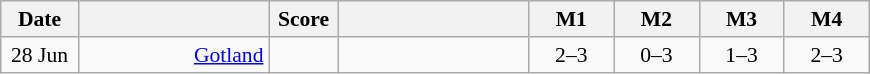<table class="wikitable" style="text-align: center; font-size:90% ">
<tr>
<th width="45">Date</th>
<th align="right" width="120"></th>
<th width="40">Score</th>
<th align="left" width="120"></th>
<th width="50">M1</th>
<th width="50">M2</th>
<th width="50">M3</th>
<th width="50">M4</th>
</tr>
<tr>
<td>28 Jun</td>
<td align=right><a href='#'>Gotland</a> </td>
<td align=center></td>
<td align=left><strong></strong></td>
<td>2–3</td>
<td>0–3</td>
<td>1–3</td>
<td>2–3</td>
</tr>
</table>
